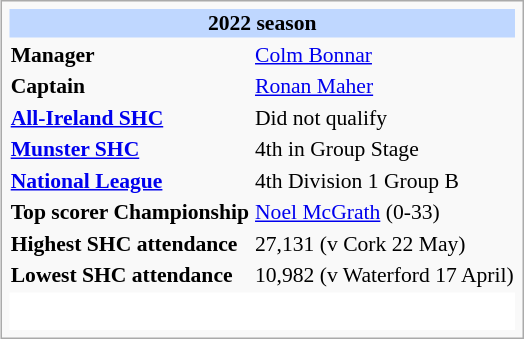<table class="infobox vevent" style="font-size: 90%;">
<tr>
<th colspan="2" style="background: #BFD7FF; text-align: center">2022 season</th>
</tr>
<tr>
<td><strong>Manager</strong></td>
<td><a href='#'>Colm Bonnar</a></td>
</tr>
<tr>
<td><strong>Captain</strong></td>
<td><a href='#'>Ronan Maher</a></td>
</tr>
<tr>
<td><strong><a href='#'>All-Ireland SHC</a></strong></td>
<td>Did not qualify</td>
</tr>
<tr>
<td><strong><a href='#'>Munster SHC</a></strong></td>
<td>4th in Group Stage</td>
</tr>
<tr>
<td><strong><a href='#'>National League</a></strong></td>
<td>4th Division 1 Group B</td>
</tr>
<tr>
<td><strong>Top scorer Championship</strong></td>
<td><a href='#'>Noel McGrath</a> (0-33)</td>
</tr>
<tr>
<td><strong>Highest SHC attendance</strong></td>
<td>27,131 (v Cork 22 May)</td>
</tr>
<tr>
<td><strong>Lowest SHC attendance</strong></td>
<td>10,982 (v Waterford 17 April)</td>
</tr>
<tr>
<td colspan="2" class="toccolours" style="background:#fff;"><br><table style="width:100%; text-align:center;">
<tr>
<td></td>
</tr>
</table>
</td>
</tr>
</table>
